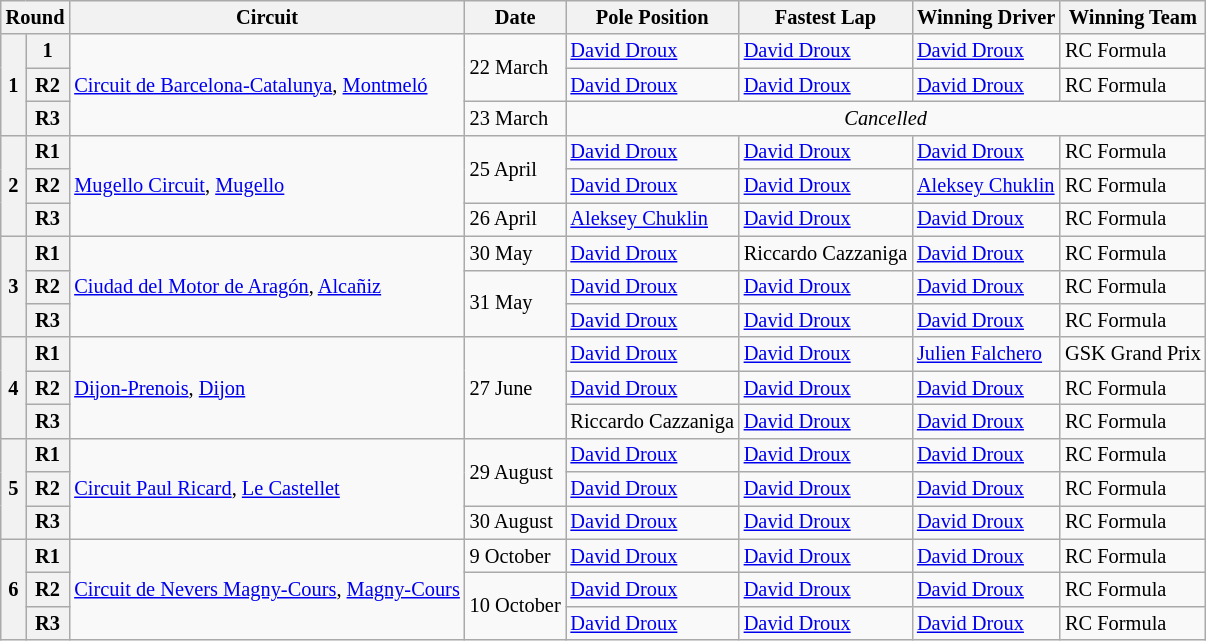<table class="wikitable" style="font-size: 85%">
<tr>
<th colspan=2>Round</th>
<th>Circuit</th>
<th>Date</th>
<th>Pole Position</th>
<th>Fastest Lap</th>
<th>Winning Driver</th>
<th>Winning Team</th>
</tr>
<tr>
<th rowspan=3>1</th>
<th>1</th>
<td rowspan=3> <a href='#'>Circuit de Barcelona-Catalunya</a>, <a href='#'>Montmeló</a></td>
<td rowspan=2>22 March</td>
<td> <a href='#'>David Droux</a></td>
<td> <a href='#'>David Droux</a></td>
<td> <a href='#'>David Droux</a></td>
<td> RC Formula</td>
</tr>
<tr>
<th>R2</th>
<td> <a href='#'>David Droux</a></td>
<td> <a href='#'>David Droux</a></td>
<td> <a href='#'>David Droux</a></td>
<td> RC Formula</td>
</tr>
<tr>
<th>R3</th>
<td>23 March</td>
<td colspan="4" style="text-align:center;"><em>Cancelled</em></td>
</tr>
<tr>
<th rowspan=3>2</th>
<th>R1</th>
<td rowspan=3> <a href='#'>Mugello Circuit</a>, <a href='#'>Mugello</a></td>
<td rowspan=2>25 April</td>
<td> <a href='#'>David Droux</a></td>
<td> <a href='#'>David Droux</a></td>
<td> <a href='#'>David Droux</a></td>
<td> RC Formula</td>
</tr>
<tr>
<th>R2</th>
<td> <a href='#'>David Droux</a></td>
<td> <a href='#'>David Droux</a></td>
<td> <a href='#'>Aleksey Chuklin</a></td>
<td> RC Formula</td>
</tr>
<tr>
<th>R3</th>
<td>26 April</td>
<td> <a href='#'>Aleksey Chuklin</a></td>
<td> <a href='#'>David Droux</a></td>
<td> <a href='#'>David Droux</a></td>
<td> RC Formula</td>
</tr>
<tr>
<th rowspan=3>3</th>
<th>R1</th>
<td rowspan=3> <a href='#'>Ciudad del Motor de Aragón</a>, <a href='#'>Alcañiz</a></td>
<td>30 May</td>
<td> <a href='#'>David Droux</a></td>
<td> Riccardo Cazzaniga</td>
<td> <a href='#'>David Droux</a></td>
<td> RC Formula</td>
</tr>
<tr>
<th>R2</th>
<td rowspan=2>31 May</td>
<td> <a href='#'>David Droux</a></td>
<td> <a href='#'>David Droux</a></td>
<td> <a href='#'>David Droux</a></td>
<td> RC Formula</td>
</tr>
<tr>
<th>R3</th>
<td> <a href='#'>David Droux</a></td>
<td> <a href='#'>David Droux</a></td>
<td> <a href='#'>David Droux</a></td>
<td> RC Formula</td>
</tr>
<tr>
<th rowspan=3>4</th>
<th>R1</th>
<td rowspan=3> <a href='#'>Dijon-Prenois</a>, <a href='#'>Dijon</a></td>
<td rowspan=3>27 June</td>
<td> <a href='#'>David Droux</a></td>
<td> <a href='#'>David Droux</a></td>
<td> <a href='#'>Julien Falchero</a></td>
<td> GSK Grand Prix</td>
</tr>
<tr>
<th>R2</th>
<td> <a href='#'>David Droux</a></td>
<td> <a href='#'>David Droux</a></td>
<td> <a href='#'>David Droux</a></td>
<td> RC Formula</td>
</tr>
<tr>
<th>R3</th>
<td> Riccardo Cazzaniga</td>
<td> <a href='#'>David Droux</a></td>
<td> <a href='#'>David Droux</a></td>
<td> RC Formula</td>
</tr>
<tr>
<th rowspan=3>5</th>
<th>R1</th>
<td rowspan=3> <a href='#'>Circuit Paul Ricard</a>, <a href='#'>Le Castellet</a></td>
<td rowspan=2>29 August</td>
<td> <a href='#'>David Droux</a></td>
<td> <a href='#'>David Droux</a></td>
<td> <a href='#'>David Droux</a></td>
<td> RC Formula</td>
</tr>
<tr>
<th>R2</th>
<td> <a href='#'>David Droux</a></td>
<td> <a href='#'>David Droux</a></td>
<td> <a href='#'>David Droux</a></td>
<td> RC Formula</td>
</tr>
<tr>
<th>R3</th>
<td>30 August</td>
<td> <a href='#'>David Droux</a></td>
<td> <a href='#'>David Droux</a></td>
<td> <a href='#'>David Droux</a></td>
<td> RC Formula</td>
</tr>
<tr>
<th rowspan=3>6</th>
<th>R1</th>
<td rowspan=3> <a href='#'>Circuit de Nevers Magny-Cours</a>, <a href='#'>Magny-Cours</a></td>
<td>9 October</td>
<td> <a href='#'>David Droux</a></td>
<td> <a href='#'>David Droux</a></td>
<td> <a href='#'>David Droux</a></td>
<td> RC Formula</td>
</tr>
<tr>
<th>R2</th>
<td rowspan=2>10 October</td>
<td> <a href='#'>David Droux</a></td>
<td> <a href='#'>David Droux</a></td>
<td> <a href='#'>David Droux</a></td>
<td> RC Formula</td>
</tr>
<tr>
<th>R3</th>
<td> <a href='#'>David Droux</a></td>
<td> <a href='#'>David Droux</a></td>
<td> <a href='#'>David Droux</a></td>
<td> RC Formula</td>
</tr>
</table>
